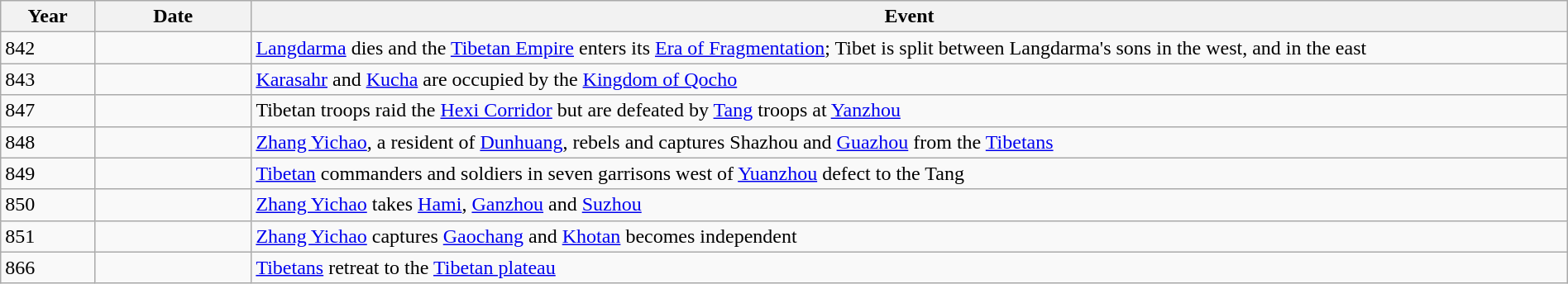<table class="wikitable" width="100%">
<tr>
<th style="width:6%">Year</th>
<th style="width:10%">Date</th>
<th>Event</th>
</tr>
<tr>
<td>842</td>
<td></td>
<td><a href='#'>Langdarma</a> dies and the <a href='#'>Tibetan Empire</a> enters its <a href='#'>Era of Fragmentation</a>; Tibet is split between Langdarma's sons  in the west, and  in the east</td>
</tr>
<tr>
<td>843</td>
<td></td>
<td><a href='#'>Karasahr</a> and <a href='#'>Kucha</a> are occupied by the <a href='#'>Kingdom of Qocho</a></td>
</tr>
<tr>
<td>847</td>
<td></td>
<td>Tibetan troops raid the <a href='#'>Hexi Corridor</a> but are defeated by <a href='#'>Tang</a> troops at <a href='#'>Yanzhou</a></td>
</tr>
<tr>
<td>848</td>
<td></td>
<td><a href='#'>Zhang Yichao</a>, a resident of <a href='#'>Dunhuang</a>, rebels and captures Shazhou and <a href='#'>Guazhou</a> from the <a href='#'>Tibetans</a></td>
</tr>
<tr>
<td>849</td>
<td></td>
<td><a href='#'>Tibetan</a> commanders and soldiers in seven garrisons west of <a href='#'>Yuanzhou</a> defect to the Tang</td>
</tr>
<tr>
<td>850</td>
<td></td>
<td><a href='#'>Zhang Yichao</a> takes <a href='#'>Hami</a>, <a href='#'>Ganzhou</a> and <a href='#'>Suzhou</a></td>
</tr>
<tr>
<td>851</td>
<td></td>
<td><a href='#'>Zhang Yichao</a> captures <a href='#'>Gaochang</a> and <a href='#'>Khotan</a> becomes independent</td>
</tr>
<tr>
<td>866</td>
<td></td>
<td><a href='#'>Tibetans</a> retreat to the <a href='#'>Tibetan plateau</a></td>
</tr>
</table>
